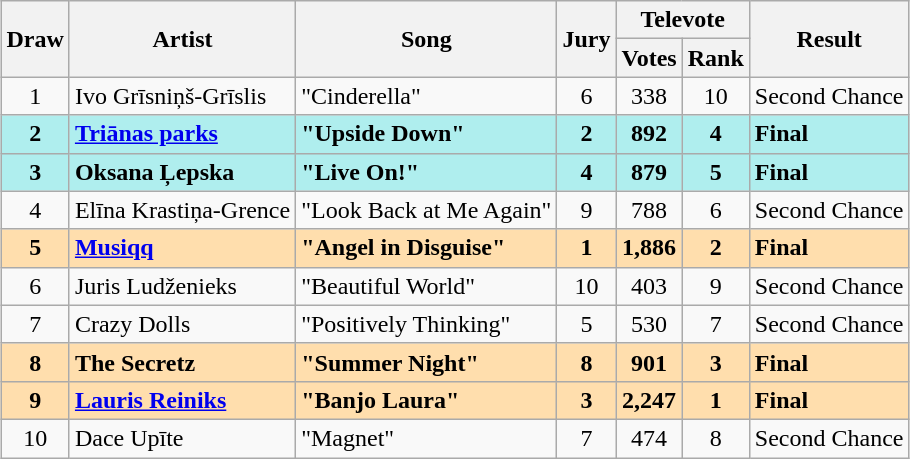<table class="sortable wikitable" style="margin: 1em auto 1em auto; text-align:center">
<tr>
<th rowspan="2">Draw</th>
<th rowspan="2">Artist</th>
<th rowspan="2">Song</th>
<th rowspan="2">Jury</th>
<th colspan="2">Televote</th>
<th rowspan="2">Result</th>
</tr>
<tr>
<th>Votes</th>
<th>Rank</th>
</tr>
<tr>
<td>1</td>
<td align="left">Ivo Grīsniņš-Grīslis</td>
<td align="left">"Cinderella"</td>
<td>6</td>
<td>338</td>
<td>10</td>
<td align="left">Second Chance</td>
</tr>
<tr style="font-weight:bold; background:paleturquoise;">
<td>2</td>
<td align="left"><a href='#'>Triānas parks</a></td>
<td align="left">"Upside Down"</td>
<td>2</td>
<td>892</td>
<td>4</td>
<td align="left">Final</td>
</tr>
<tr style="font-weight:bold; background:paleturquoise;">
<td>3</td>
<td align="left">Oksana Ļepska</td>
<td align="left">"Live On!"</td>
<td>4</td>
<td>879</td>
<td>5</td>
<td align="left">Final</td>
</tr>
<tr>
<td>4</td>
<td align="left">Elīna Krastiņa-Grence</td>
<td align="left">"Look Back at Me Again"</td>
<td>9</td>
<td>788</td>
<td>6</td>
<td align="left">Second Chance</td>
</tr>
<tr style="font-weight:bold; background:navajowhite;">
<td>5</td>
<td align="left"><a href='#'>Musiqq</a></td>
<td align="left">"Angel in Disguise"</td>
<td>1</td>
<td>1,886</td>
<td>2</td>
<td align="left">Final</td>
</tr>
<tr>
<td>6</td>
<td align="left">Juris Ludženieks</td>
<td align="left">"Beautiful World"</td>
<td>10</td>
<td>403</td>
<td>9</td>
<td align="left">Second Chance</td>
</tr>
<tr>
<td>7</td>
<td align="left">Crazy Dolls</td>
<td align="left">"Positively Thinking"</td>
<td>5</td>
<td>530</td>
<td>7</td>
<td align="left">Second Chance</td>
</tr>
<tr style="font-weight:bold; background:navajowhite;">
<td>8</td>
<td align="left">The Secretz</td>
<td align="left">"Summer Night"</td>
<td>8</td>
<td>901</td>
<td>3</td>
<td align="left">Final</td>
</tr>
<tr style="font-weight:bold; background:navajowhite;">
<td>9</td>
<td align="left"><a href='#'>Lauris Reiniks</a></td>
<td align="left">"Banjo Laura"</td>
<td>3</td>
<td>2,247</td>
<td>1</td>
<td align="left">Final</td>
</tr>
<tr>
<td>10</td>
<td align="left">Dace Upīte</td>
<td align="left">"Magnet"</td>
<td>7</td>
<td>474</td>
<td>8</td>
<td align="left">Second Chance</td>
</tr>
</table>
